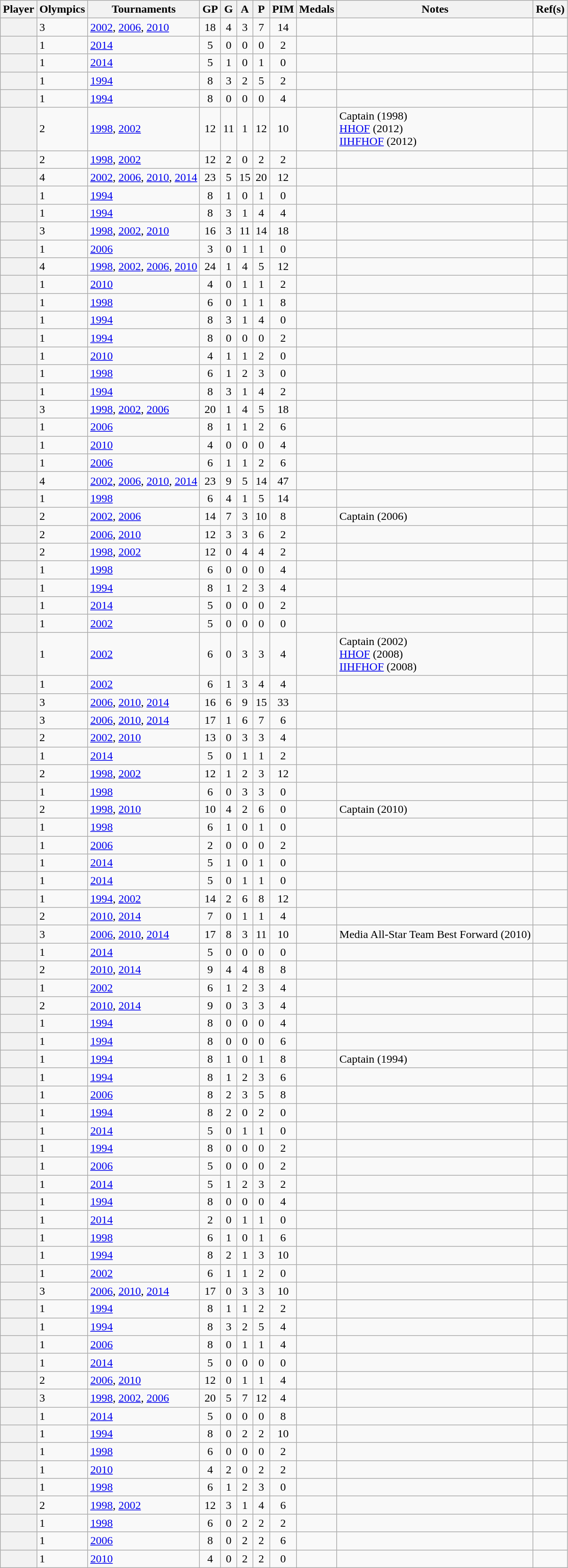<table class="wikitable sortable plainrowheaders" style="text-align:center;">
<tr>
<th scope="col">Player</th>
<th scope="col">Olympics</th>
<th scope="col">Tournaments</th>
<th scope="col">GP</th>
<th scope="col">G</th>
<th scope="col">A</th>
<th scope="col">P</th>
<th scope="col">PIM</th>
<th scope="col">Medals</th>
<th scope="col">Notes</th>
<th scope="col" class="unsortable">Ref(s)</th>
</tr>
<tr>
<th scope="row"></th>
<td align=left>3</td>
<td align=left><a href='#'>2002</a>, <a href='#'>2006</a>, <a href='#'>2010</a></td>
<td>18</td>
<td>4</td>
<td>3</td>
<td>7</td>
<td>14</td>
<td align=left></td>
<td align=left></td>
<td align=center></td>
</tr>
<tr>
<th scope="row"></th>
<td align=left>1</td>
<td align=left><a href='#'>2014</a></td>
<td>5</td>
<td>0</td>
<td>0</td>
<td>0</td>
<td>2</td>
<td align=left></td>
<td align=left></td>
<td align=center></td>
</tr>
<tr>
<th scope="row"></th>
<td align=left>1</td>
<td align=left><a href='#'>2014</a></td>
<td>5</td>
<td>1</td>
<td>0</td>
<td>1</td>
<td>0</td>
<td align=left></td>
<td align=left></td>
<td align=center></td>
</tr>
<tr>
<th scope="row"></th>
<td align=left>1</td>
<td align=left><a href='#'>1994</a></td>
<td>8</td>
<td>3</td>
<td>2</td>
<td>5</td>
<td>2</td>
<td align=left></td>
<td align=left></td>
<td align=center></td>
</tr>
<tr>
<th scope="row"></th>
<td align=left>1</td>
<td align=left><a href='#'>1994</a></td>
<td>8</td>
<td>0</td>
<td>0</td>
<td>0</td>
<td>4</td>
<td align=left></td>
<td align=left></td>
<td align=center></td>
</tr>
<tr>
<th scope="row"></th>
<td align=left>2</td>
<td align=left><a href='#'>1998</a>, <a href='#'>2002</a></td>
<td>12</td>
<td>11</td>
<td>1</td>
<td>12</td>
<td>10</td>
<td align=left></td>
<td align=left>Captain (1998)<br><a href='#'>HHOF</a> (2012)<br> <a href='#'>IIHFHOF</a> (2012)</td>
<td align=center></td>
</tr>
<tr>
<th scope="row"></th>
<td align=left>2</td>
<td align=left><a href='#'>1998</a>, <a href='#'>2002</a></td>
<td>12</td>
<td>2</td>
<td>0</td>
<td>2</td>
<td>2</td>
<td align=left></td>
<td align=left></td>
<td align=center></td>
</tr>
<tr>
<th scope="row"></th>
<td align=left>4</td>
<td align=left><a href='#'>2002</a>, <a href='#'>2006</a>, <a href='#'>2010</a>, <a href='#'>2014</a></td>
<td>23</td>
<td>5</td>
<td>15</td>
<td>20</td>
<td>12</td>
<td align=left></td>
<td align=left></td>
<td align=center></td>
</tr>
<tr>
<th scope="row"></th>
<td align=left>1</td>
<td align=left><a href='#'>1994</a></td>
<td>8</td>
<td>1</td>
<td>0</td>
<td>1</td>
<td>0</td>
<td align=left></td>
<td align=left></td>
<td align=center></td>
</tr>
<tr>
<th scope="row"></th>
<td align=left>1</td>
<td align=left><a href='#'>1994</a></td>
<td>8</td>
<td>3</td>
<td>1</td>
<td>4</td>
<td>4</td>
<td align=left></td>
<td align=left></td>
<td align=center></td>
</tr>
<tr>
<th scope="row"></th>
<td align=left>3</td>
<td align=left><a href='#'>1998</a>, <a href='#'>2002</a>, <a href='#'>2010</a></td>
<td>16</td>
<td>3</td>
<td>11</td>
<td>14</td>
<td>18</td>
<td align=left></td>
<td align=left></td>
<td align=center></td>
</tr>
<tr>
<th scope="row"></th>
<td align=left>1</td>
<td align=left><a href='#'>2006</a></td>
<td>3</td>
<td>0</td>
<td>1</td>
<td>1</td>
<td>0</td>
<td align=left></td>
<td align=left></td>
<td align=center></td>
</tr>
<tr>
<th scope="row"></th>
<td align=left>4</td>
<td align=left><a href='#'>1998</a>, <a href='#'>2002</a>, <a href='#'>2006</a>, <a href='#'>2010</a></td>
<td>24</td>
<td>1</td>
<td>4</td>
<td>5</td>
<td>12</td>
<td align=left></td>
<td align=left></td>
<td align=center></td>
</tr>
<tr>
<th scope="row"></th>
<td align=left>1</td>
<td align=left><a href='#'>2010</a></td>
<td>4</td>
<td>0</td>
<td>1</td>
<td>1</td>
<td>2</td>
<td align=left></td>
<td align=left></td>
<td align=center></td>
</tr>
<tr>
<th scope="row"></th>
<td align=left>1</td>
<td align=left><a href='#'>1998</a></td>
<td>6</td>
<td>0</td>
<td>1</td>
<td>1</td>
<td>8</td>
<td align=left></td>
<td align=left></td>
<td align=center></td>
</tr>
<tr>
<th scope="row"></th>
<td align=left>1</td>
<td align=left><a href='#'>1994</a></td>
<td>8</td>
<td>3</td>
<td>1</td>
<td>4</td>
<td>0</td>
<td align=left></td>
<td align=left></td>
<td align=center></td>
</tr>
<tr>
<th scope="row"></th>
<td align=left>1</td>
<td align=left><a href='#'>1994</a></td>
<td>8</td>
<td>0</td>
<td>0</td>
<td>0</td>
<td>2</td>
<td align=left></td>
<td align=left></td>
<td align=center></td>
</tr>
<tr>
<th scope="row"></th>
<td align=left>1</td>
<td align=left><a href='#'>2010</a></td>
<td>4</td>
<td>1</td>
<td>1</td>
<td>2</td>
<td>0</td>
<td align=left></td>
<td align=left></td>
<td align=center></td>
</tr>
<tr>
<th scope="row"></th>
<td align=left>1</td>
<td align=left><a href='#'>1998</a></td>
<td>6</td>
<td>1</td>
<td>2</td>
<td>3</td>
<td>0</td>
<td align=left></td>
<td align=left></td>
<td align=center></td>
</tr>
<tr>
<th scope="row"></th>
<td align=left>1</td>
<td align=left><a href='#'>1994</a></td>
<td>8</td>
<td>3</td>
<td>1</td>
<td>4</td>
<td>2</td>
<td align=left></td>
<td align=left></td>
<td align=center></td>
</tr>
<tr>
<th scope="row"></th>
<td align=left>3</td>
<td align=left><a href='#'>1998</a>, <a href='#'>2002</a>, <a href='#'>2006</a></td>
<td>20</td>
<td>1</td>
<td>4</td>
<td>5</td>
<td>18</td>
<td align=left></td>
<td align=left></td>
<td align=center></td>
</tr>
<tr>
<th scope="row"></th>
<td align=left>1</td>
<td align=left><a href='#'>2006</a></td>
<td>8</td>
<td>1</td>
<td>1</td>
<td>2</td>
<td>6</td>
<td align=left></td>
<td align=left></td>
<td align=center></td>
</tr>
<tr>
<th scope="row"></th>
<td align=left>1</td>
<td align=left><a href='#'>2010</a></td>
<td>4</td>
<td>0</td>
<td>0</td>
<td>0</td>
<td>4</td>
<td align=left></td>
<td align=left></td>
<td align=center></td>
</tr>
<tr>
<th scope="row"></th>
<td align=left>1</td>
<td align=left><a href='#'>2006</a></td>
<td>6</td>
<td>1</td>
<td>1</td>
<td>2</td>
<td>6</td>
<td align=left></td>
<td align=left></td>
<td align=center></td>
</tr>
<tr>
<th scope="row"></th>
<td align=left>4</td>
<td align=left><a href='#'>2002</a>, <a href='#'>2006</a>, <a href='#'>2010</a>, <a href='#'>2014</a></td>
<td>23</td>
<td>9</td>
<td>5</td>
<td>14</td>
<td>47</td>
<td align=left></td>
<td align=left></td>
<td align=center></td>
</tr>
<tr>
<th scope="row"></th>
<td align=left>1</td>
<td align=left><a href='#'>1998</a></td>
<td>6</td>
<td>4</td>
<td>1</td>
<td>5</td>
<td>14</td>
<td align=left></td>
<td align=left></td>
<td align=center></td>
</tr>
<tr>
<th scope="row"></th>
<td align=left>2</td>
<td align=left><a href='#'>2002</a>, <a href='#'>2006</a></td>
<td>14</td>
<td>7</td>
<td>3</td>
<td>10</td>
<td>8</td>
<td align=left></td>
<td align=left>Captain (2006)</td>
<td align=center></td>
</tr>
<tr>
<th scope="row"></th>
<td align=left>2</td>
<td align=left><a href='#'>2006</a>, <a href='#'>2010</a></td>
<td>12</td>
<td>3</td>
<td>3</td>
<td>6</td>
<td>2</td>
<td align=left></td>
<td align=left></td>
<td align=center></td>
</tr>
<tr>
<th scope="row"></th>
<td align=left>2</td>
<td align=left><a href='#'>1998</a>, <a href='#'>2002</a></td>
<td>12</td>
<td>0</td>
<td>4</td>
<td>4</td>
<td>2</td>
<td align=left></td>
<td align=left></td>
<td align=center></td>
</tr>
<tr>
<th scope="row"></th>
<td align=left>1</td>
<td align=left><a href='#'>1998</a></td>
<td>6</td>
<td>0</td>
<td>0</td>
<td>0</td>
<td>4</td>
<td align=left></td>
<td align=left></td>
<td align=center></td>
</tr>
<tr>
<th scope="row"></th>
<td align=left>1</td>
<td align=left><a href='#'>1994</a></td>
<td>8</td>
<td>1</td>
<td>2</td>
<td>3</td>
<td>4</td>
<td align=left></td>
<td align=left></td>
<td align=center></td>
</tr>
<tr>
<th scope="row"></th>
<td align=left>1</td>
<td align=left><a href='#'>2014</a></td>
<td>5</td>
<td>0</td>
<td>0</td>
<td>0</td>
<td>2</td>
<td align=left></td>
<td align=left></td>
<td align=center></td>
</tr>
<tr>
<th scope="row"></th>
<td align=left>1</td>
<td align=left><a href='#'>2002</a></td>
<td>5</td>
<td>0</td>
<td>0</td>
<td>0</td>
<td>0</td>
<td align=left></td>
<td align=left></td>
<td align=center></td>
</tr>
<tr>
<th scope="row"></th>
<td align=left>1</td>
<td align=left><a href='#'>2002</a></td>
<td>6</td>
<td>0</td>
<td>3</td>
<td>3</td>
<td>4</td>
<td align=left></td>
<td align=left>Captain (2002)<br><a href='#'>HHOF</a> (2008)<br> <a href='#'>IIHFHOF</a> (2008)</td>
<td align=center></td>
</tr>
<tr>
<th scope="row"></th>
<td align=left>1</td>
<td align=left><a href='#'>2002</a></td>
<td>6</td>
<td>1</td>
<td>3</td>
<td>4</td>
<td>4</td>
<td align=left></td>
<td align=left></td>
<td align=center></td>
</tr>
<tr>
<th scope="row"></th>
<td align=left>3</td>
<td align=left><a href='#'>2006</a>, <a href='#'>2010</a>, <a href='#'>2014</a></td>
<td>16</td>
<td>6</td>
<td>9</td>
<td>15</td>
<td>33</td>
<td align=left></td>
<td align=left></td>
<td align=center></td>
</tr>
<tr>
<th scope="row"></th>
<td align=left>3</td>
<td align=left><a href='#'>2006</a>, <a href='#'>2010</a>, <a href='#'>2014</a></td>
<td>17</td>
<td>1</td>
<td>6</td>
<td>7</td>
<td>6</td>
<td align=left></td>
<td align=left></td>
<td align=center></td>
</tr>
<tr>
<th scope="row"></th>
<td align=left>2</td>
<td align=left><a href='#'>2002</a>, <a href='#'>2010</a></td>
<td>13</td>
<td>0</td>
<td>3</td>
<td>3</td>
<td>4</td>
<td align=left></td>
<td align=left></td>
<td align=center></td>
</tr>
<tr>
<th scope="row"></th>
<td align=left>1</td>
<td align=left><a href='#'>2014</a></td>
<td>5</td>
<td>0</td>
<td>1</td>
<td>1</td>
<td>2</td>
<td align=left></td>
<td align=left></td>
<td align=center></td>
</tr>
<tr>
<th scope="row"></th>
<td align=left>2</td>
<td align=left><a href='#'>1998</a>, <a href='#'>2002</a></td>
<td>12</td>
<td>1</td>
<td>2</td>
<td>3</td>
<td>12</td>
<td align=left></td>
<td align=left></td>
<td align=center></td>
</tr>
<tr>
<th scope="row"></th>
<td align=left>1</td>
<td align=left><a href='#'>1998</a></td>
<td>6</td>
<td>0</td>
<td>3</td>
<td>3</td>
<td>0</td>
<td align=left></td>
<td align=left></td>
<td align=center></td>
</tr>
<tr>
<th scope="row"></th>
<td align=left>2</td>
<td align=left><a href='#'>1998</a>, <a href='#'>2010</a></td>
<td>10</td>
<td>4</td>
<td>2</td>
<td>6</td>
<td>0</td>
<td align=left></td>
<td align=left>Captain (2010)</td>
<td align=center></td>
</tr>
<tr>
<th scope="row"></th>
<td align=left>1</td>
<td align=left><a href='#'>1998</a></td>
<td>6</td>
<td>1</td>
<td>0</td>
<td>1</td>
<td>0</td>
<td align=left></td>
<td align=left></td>
<td align=center></td>
</tr>
<tr>
<th scope="row"></th>
<td align=left>1</td>
<td align=left><a href='#'>2006</a></td>
<td>2</td>
<td>0</td>
<td>0</td>
<td>0</td>
<td>2</td>
<td align=left></td>
<td align=left></td>
<td align=center></td>
</tr>
<tr>
<th scope="row"></th>
<td align=left>1</td>
<td align=left><a href='#'>2014</a></td>
<td>5</td>
<td>1</td>
<td>0</td>
<td>1</td>
<td>0</td>
<td align=left></td>
<td align=left></td>
<td align=center></td>
</tr>
<tr>
<th scope="row"></th>
<td align=left>1</td>
<td align=left><a href='#'>2014</a></td>
<td>5</td>
<td>0</td>
<td>1</td>
<td>1</td>
<td>0</td>
<td align=left></td>
<td align=left></td>
<td align=center></td>
</tr>
<tr>
<th scope="row"></th>
<td align=left>1</td>
<td align=left><a href='#'>1994</a>, <a href='#'>2002</a></td>
<td>14</td>
<td>2</td>
<td>6</td>
<td>8</td>
<td>12</td>
<td align=left></td>
<td align=left></td>
<td align=center></td>
</tr>
<tr>
<th scope="row"></th>
<td align=left>2</td>
<td align=left><a href='#'>2010</a>, <a href='#'>2014</a></td>
<td>7</td>
<td>0</td>
<td>1</td>
<td>1</td>
<td>4</td>
<td align=left></td>
<td align=left></td>
<td align=center></td>
</tr>
<tr>
<th scope="row"></th>
<td align=left>3</td>
<td align=left><a href='#'>2006</a>, <a href='#'>2010</a>, <a href='#'>2014</a></td>
<td>17</td>
<td>8</td>
<td>3</td>
<td>11</td>
<td>10</td>
<td align=left></td>
<td align=left>Media All-Star Team Best Forward (2010)</td>
<td align=center></td>
</tr>
<tr>
<th scope="row"></th>
<td align=left>1</td>
<td align=left><a href='#'>2014</a></td>
<td>5</td>
<td>0</td>
<td>0</td>
<td>0</td>
<td>0</td>
<td align=left></td>
<td align=left></td>
<td align=center></td>
</tr>
<tr>
<th scope="row"></th>
<td align=left>2</td>
<td align=left><a href='#'>2010</a>, <a href='#'>2014</a></td>
<td>9</td>
<td>4</td>
<td>4</td>
<td>8</td>
<td>8</td>
<td align=left></td>
<td align=left></td>
<td align=center></td>
</tr>
<tr>
<th scope="row"></th>
<td align=left>1</td>
<td align=left><a href='#'>2002</a></td>
<td>6</td>
<td>1</td>
<td>2</td>
<td>3</td>
<td>4</td>
<td align=left></td>
<td align=left></td>
<td align=center></td>
</tr>
<tr>
<th scope="row"></th>
<td align=left>2</td>
<td align=left><a href='#'>2010</a>, <a href='#'>2014</a></td>
<td>9</td>
<td>0</td>
<td>3</td>
<td>3</td>
<td>4</td>
<td align=left></td>
<td align=left></td>
<td align=center></td>
</tr>
<tr>
<th scope="row"></th>
<td align=left>1</td>
<td align=left><a href='#'>1994</a></td>
<td>8</td>
<td>0</td>
<td>0</td>
<td>0</td>
<td>4</td>
<td align=left></td>
<td align=left></td>
<td align=center></td>
</tr>
<tr>
<th scope="row"></th>
<td align=left>1</td>
<td align=left><a href='#'>1994</a></td>
<td>8</td>
<td>0</td>
<td>0</td>
<td>0</td>
<td>6</td>
<td align=left></td>
<td align=left></td>
<td align=center></td>
</tr>
<tr>
<th scope="row"></th>
<td align=left>1</td>
<td align=left><a href='#'>1994</a></td>
<td>8</td>
<td>1</td>
<td>0</td>
<td>1</td>
<td>8</td>
<td align=left></td>
<td align=left>Captain (1994)</td>
<td align=center></td>
</tr>
<tr>
<th scope="row"></th>
<td align=left>1</td>
<td align=left><a href='#'>1994</a></td>
<td>8</td>
<td>1</td>
<td>2</td>
<td>3</td>
<td>6</td>
<td align=left></td>
<td align=left></td>
<td align=center></td>
</tr>
<tr>
<th scope="row"></th>
<td align=left>1</td>
<td align=left><a href='#'>2006</a></td>
<td>8</td>
<td>2</td>
<td>3</td>
<td>5</td>
<td>8</td>
<td align=left></td>
<td align=left></td>
<td align=center></td>
</tr>
<tr>
<th scope="row"></th>
<td align=left>1</td>
<td align=left><a href='#'>1994</a></td>
<td>8</td>
<td>2</td>
<td>0</td>
<td>2</td>
<td>0</td>
<td align=left></td>
<td align=left></td>
<td align=center></td>
</tr>
<tr>
<th scope="row"></th>
<td align=left>1</td>
<td align=left><a href='#'>2014</a></td>
<td>5</td>
<td>0</td>
<td>1</td>
<td>1</td>
<td>0</td>
<td align=left></td>
<td align=left></td>
<td align=center></td>
</tr>
<tr>
<th scope="row"></th>
<td align=left>1</td>
<td align=left><a href='#'>1994</a></td>
<td>8</td>
<td>0</td>
<td>0</td>
<td>0</td>
<td>2</td>
<td align=left></td>
<td align=left></td>
<td align=center></td>
</tr>
<tr>
<th scope="row"></th>
<td align=left>1</td>
<td align=left><a href='#'>2006</a></td>
<td>5</td>
<td>0</td>
<td>0</td>
<td>0</td>
<td>2</td>
<td align=left></td>
<td align=left></td>
<td align=center></td>
</tr>
<tr>
<th scope="row"></th>
<td align=left>1</td>
<td align=left><a href='#'>2014</a></td>
<td>5</td>
<td>1</td>
<td>2</td>
<td>3</td>
<td>2</td>
<td align=left></td>
<td align=left></td>
<td align=center></td>
</tr>
<tr>
<th scope="row"></th>
<td align=left>1</td>
<td align=left><a href='#'>1994</a></td>
<td>8</td>
<td>0</td>
<td>0</td>
<td>0</td>
<td>4</td>
<td align=left></td>
<td align=left></td>
<td align=center></td>
</tr>
<tr>
<th scope="row"></th>
<td align=left>1</td>
<td align=left><a href='#'>2014</a></td>
<td>2</td>
<td>0</td>
<td>1</td>
<td>1</td>
<td>0</td>
<td align=left></td>
<td align=left></td>
<td align=center></td>
</tr>
<tr>
<th scope="row"></th>
<td align=left>1</td>
<td align=left><a href='#'>1998</a></td>
<td>6</td>
<td>1</td>
<td>0</td>
<td>1</td>
<td>6</td>
<td align=left></td>
<td align=left></td>
<td align=center></td>
</tr>
<tr>
<th scope="row"></th>
<td align=left>1</td>
<td align=left><a href='#'>1994</a></td>
<td>8</td>
<td>2</td>
<td>1</td>
<td>3</td>
<td>10</td>
<td align=left></td>
<td align=left></td>
<td align=center></td>
</tr>
<tr>
<th scope="row"></th>
<td align=left>1</td>
<td align=left><a href='#'>2002</a></td>
<td>6</td>
<td>1</td>
<td>1</td>
<td>2</td>
<td>0</td>
<td align=left></td>
<td align=left></td>
<td align=center></td>
</tr>
<tr>
<th scope="row"></th>
<td align=left>3</td>
<td align=left><a href='#'>2006</a>, <a href='#'>2010</a>, <a href='#'>2014</a></td>
<td>17</td>
<td>0</td>
<td>3</td>
<td>3</td>
<td>10</td>
<td align=left></td>
<td align=left></td>
<td align=center></td>
</tr>
<tr>
<th scope="row"></th>
<td align=left>1</td>
<td align=left><a href='#'>1994</a></td>
<td>8</td>
<td>1</td>
<td>1</td>
<td>2</td>
<td>2</td>
<td align=left></td>
<td align=left></td>
<td align=center></td>
</tr>
<tr>
<th scope="row"></th>
<td align=left>1</td>
<td align=left><a href='#'>1994</a></td>
<td>8</td>
<td>3</td>
<td>2</td>
<td>5</td>
<td>4</td>
<td align=left></td>
<td align=left></td>
<td align=center></td>
</tr>
<tr>
<th scope="row"></th>
<td align=left>1</td>
<td align=left><a href='#'>2006</a></td>
<td>8</td>
<td>0</td>
<td>1</td>
<td>1</td>
<td>4</td>
<td align=left></td>
<td align=left></td>
<td align=center></td>
</tr>
<tr>
<th scope="row"></th>
<td align=left>1</td>
<td align=left><a href='#'>2014</a></td>
<td>5</td>
<td>0</td>
<td>0</td>
<td>0</td>
<td>0</td>
<td align=left></td>
<td align=left></td>
<td align=center></td>
</tr>
<tr>
<th scope="row"></th>
<td align=left>2</td>
<td align=left><a href='#'>2006</a>, <a href='#'>2010</a></td>
<td>12</td>
<td>0</td>
<td>1</td>
<td>1</td>
<td>4</td>
<td align=left></td>
<td align=left></td>
<td align=center></td>
</tr>
<tr>
<th scope="row"></th>
<td align=left>3</td>
<td align=left><a href='#'>1998</a>, <a href='#'>2002</a>, <a href='#'>2006</a></td>
<td>20</td>
<td>5</td>
<td>7</td>
<td>12</td>
<td>4</td>
<td align=left></td>
<td align=left></td>
<td align=center></td>
</tr>
<tr>
<th scope="row"></th>
<td align=left>1</td>
<td align=left><a href='#'>2014</a></td>
<td>5</td>
<td>0</td>
<td>0</td>
<td>0</td>
<td>8</td>
<td align=left></td>
<td align=left></td>
<td align=center></td>
</tr>
<tr>
<th scope="row"></th>
<td align=left>1</td>
<td align=left><a href='#'>1994</a></td>
<td>8</td>
<td>0</td>
<td>2</td>
<td>2</td>
<td>10</td>
<td align=left></td>
<td align=left></td>
<td align=center></td>
</tr>
<tr>
<th scope="row"></th>
<td align=left>1</td>
<td align=left><a href='#'>1998</a></td>
<td>6</td>
<td>0</td>
<td>0</td>
<td>0</td>
<td>2</td>
<td align=left></td>
<td align=left></td>
<td align=center></td>
</tr>
<tr>
<th scope="row"></th>
<td align=left>1</td>
<td align=left><a href='#'>2010</a></td>
<td>4</td>
<td>2</td>
<td>0</td>
<td>2</td>
<td>2</td>
<td align=left></td>
<td align=left></td>
<td align=center></td>
</tr>
<tr>
<th scope="row"></th>
<td align=left>1</td>
<td align=left><a href='#'>1998</a></td>
<td>6</td>
<td>1</td>
<td>2</td>
<td>3</td>
<td>0</td>
<td align=left></td>
<td align=left></td>
<td align=center></td>
</tr>
<tr>
<th scope="row"></th>
<td align=left>2</td>
<td align=left><a href='#'>1998</a>, <a href='#'>2002</a></td>
<td>12</td>
<td>3</td>
<td>1</td>
<td>4</td>
<td>6</td>
<td align=left></td>
<td align=left></td>
<td align=center></td>
</tr>
<tr>
<th scope="row"></th>
<td align=left>1</td>
<td align=left><a href='#'>1998</a></td>
<td>6</td>
<td>0</td>
<td>2</td>
<td>2</td>
<td>2</td>
<td align=left></td>
<td align=left></td>
<td align=center></td>
</tr>
<tr>
<th scope="row"></th>
<td align=left>1</td>
<td align=left><a href='#'>2006</a></td>
<td>8</td>
<td>0</td>
<td>2</td>
<td>2</td>
<td>6</td>
<td align=left></td>
<td align=left></td>
<td align=center></td>
</tr>
<tr>
<th scope="row"></th>
<td align=left>1</td>
<td align=left><a href='#'>2010</a></td>
<td>4</td>
<td>0</td>
<td>2</td>
<td>2</td>
<td>0</td>
<td align=left></td>
<td align=left></td>
<td align=center></td>
</tr>
</table>
